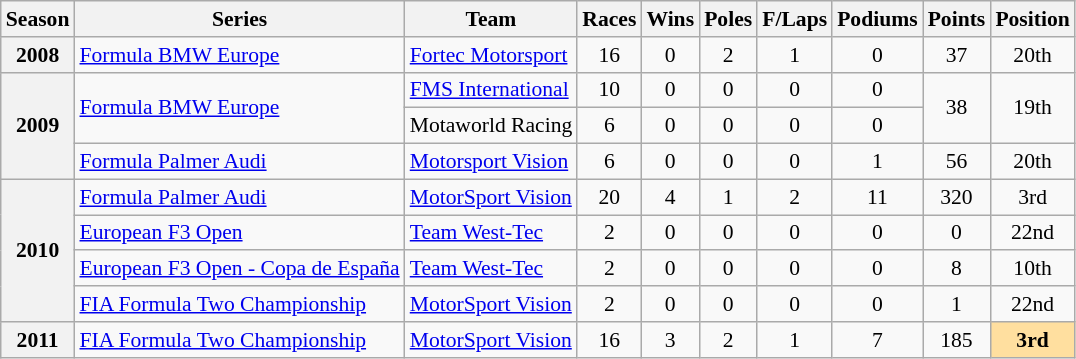<table class="wikitable" style="font-size: 90%; text-align:center">
<tr>
<th>Season</th>
<th>Series</th>
<th>Team</th>
<th>Races</th>
<th>Wins</th>
<th>Poles</th>
<th>F/Laps</th>
<th>Podiums</th>
<th>Points</th>
<th>Position</th>
</tr>
<tr>
<th>2008</th>
<td align=left><a href='#'>Formula BMW Europe</a></td>
<td align=left><a href='#'>Fortec Motorsport</a></td>
<td>16</td>
<td>0</td>
<td>2</td>
<td>1</td>
<td>0</td>
<td>37</td>
<td>20th</td>
</tr>
<tr>
<th align="center" rowspan=3>2009</th>
<td align=left rowspan=2><a href='#'>Formula BMW Europe</a></td>
<td align=left><a href='#'>FMS International</a></td>
<td>10</td>
<td>0</td>
<td>0</td>
<td>0</td>
<td>0</td>
<td rowspan=2>38</td>
<td rowspan=2>19th</td>
</tr>
<tr>
<td align=left>Motaworld Racing</td>
<td>6</td>
<td>0</td>
<td>0</td>
<td>0</td>
<td>0</td>
</tr>
<tr>
<td align=left><a href='#'>Formula Palmer Audi</a></td>
<td align=left><a href='#'>Motorsport Vision</a></td>
<td>6</td>
<td>0</td>
<td>0</td>
<td>0</td>
<td>1</td>
<td>56</td>
<td>20th</td>
</tr>
<tr>
<th align="center" rowspan=4>2010</th>
<td align=left><a href='#'>Formula Palmer Audi</a></td>
<td align=left><a href='#'>MotorSport Vision</a></td>
<td>20</td>
<td>4</td>
<td>1</td>
<td>2</td>
<td>11</td>
<td>320</td>
<td>3rd</td>
</tr>
<tr>
<td align=left><a href='#'>European F3 Open</a></td>
<td align=left><a href='#'>Team West-Tec</a></td>
<td>2</td>
<td>0</td>
<td>0</td>
<td>0</td>
<td>0</td>
<td>0</td>
<td>22nd</td>
</tr>
<tr>
<td align=left><a href='#'>European F3 Open - Copa de España</a></td>
<td align=left><a href='#'>Team West-Tec</a></td>
<td>2</td>
<td>0</td>
<td>0</td>
<td>0</td>
<td>0</td>
<td>8</td>
<td>10th</td>
</tr>
<tr>
<td align=left><a href='#'>FIA Formula Two Championship</a></td>
<td align=left><a href='#'>MotorSport Vision</a></td>
<td>2</td>
<td>0</td>
<td>0</td>
<td>0</td>
<td>0</td>
<td>1</td>
<td>22nd</td>
</tr>
<tr>
<th>2011</th>
<td align=left><a href='#'>FIA Formula Two Championship</a></td>
<td align=left><a href='#'>MotorSport Vision</a></td>
<td>16</td>
<td>3</td>
<td>2</td>
<td>1</td>
<td>7</td>
<td>185</td>
<td style="background:#FFDF9F;"><strong>3rd</strong></td>
</tr>
</table>
